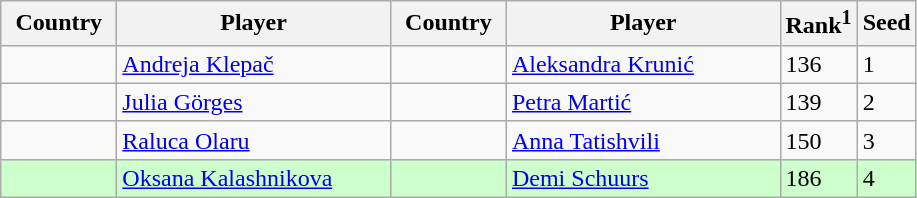<table class="sortable wikitable">
<tr>
<th width="70">Country</th>
<th width="175">Player</th>
<th width="70">Country</th>
<th width="175">Player</th>
<th>Rank<sup>1</sup></th>
<th>Seed</th>
</tr>
<tr>
<td></td>
<td><a href='#'>Andreja Klepač</a></td>
<td></td>
<td><a href='#'>Aleksandra Krunić</a></td>
<td>136</td>
<td>1</td>
</tr>
<tr>
<td></td>
<td><a href='#'>Julia Görges</a></td>
<td></td>
<td><a href='#'>Petra Martić</a></td>
<td>139</td>
<td>2</td>
</tr>
<tr>
<td></td>
<td><a href='#'>Raluca Olaru</a></td>
<td></td>
<td><a href='#'>Anna Tatishvili</a></td>
<td>150</td>
<td>3</td>
</tr>
<tr style="background:#cfc;">
<td></td>
<td><a href='#'>Oksana Kalashnikova</a></td>
<td></td>
<td><a href='#'>Demi Schuurs</a></td>
<td>186</td>
<td>4</td>
</tr>
</table>
